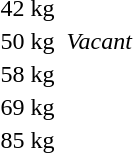<table>
<tr>
<td>42 kg<br></td>
<td></td>
<td></td>
<td></td>
</tr>
<tr>
<td>50 kg<br></td>
<td></td>
<td><em>Vacant</em></td>
<td></td>
</tr>
<tr>
<td>58 kg<br></td>
<td></td>
<td></td>
<td></td>
</tr>
<tr>
<td>69 kg<br></td>
<td></td>
<td></td>
<td></td>
</tr>
<tr>
<td>85 kg<br></td>
<td></td>
<td></td>
<td></td>
</tr>
<tr>
</tr>
</table>
